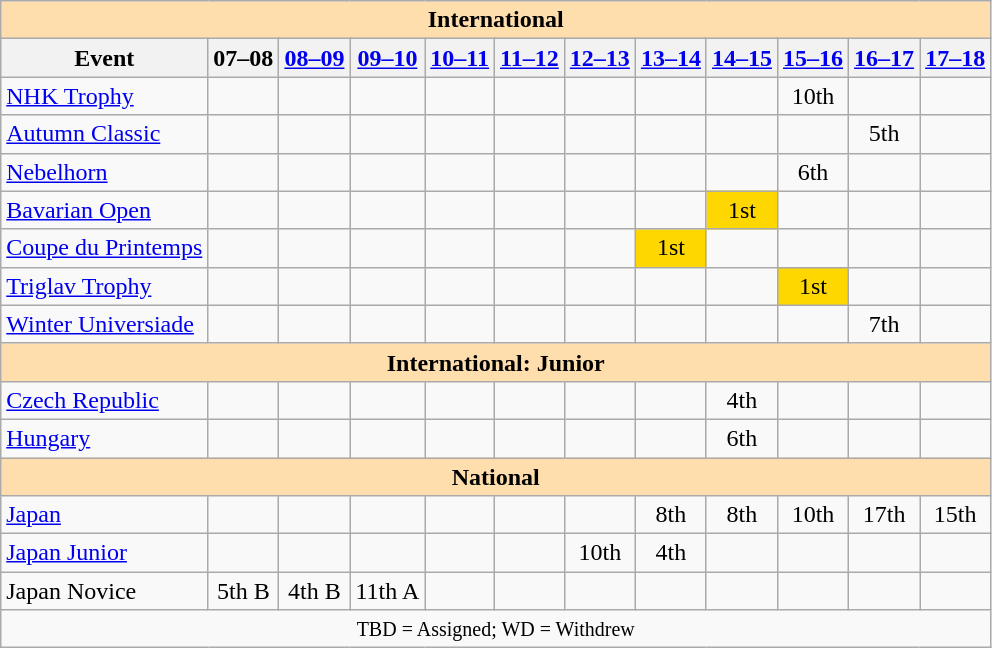<table class="wikitable" style="text-align:center">
<tr>
<th colspan="12" style="background-color: #ffdead; " align="center">International</th>
</tr>
<tr>
<th>Event</th>
<th>07–08</th>
<th><a href='#'>08–09</a></th>
<th><a href='#'>09–10</a></th>
<th><a href='#'>10–11</a></th>
<th><a href='#'>11–12</a></th>
<th><a href='#'>12–13</a></th>
<th><a href='#'>13–14</a></th>
<th><a href='#'>14–15</a></th>
<th><a href='#'>15–16</a></th>
<th><a href='#'>16–17</a></th>
<th><a href='#'>17–18</a></th>
</tr>
<tr>
<td align=left> <a href='#'>NHK Trophy</a></td>
<td></td>
<td></td>
<td></td>
<td></td>
<td></td>
<td></td>
<td></td>
<td></td>
<td>10th</td>
<td></td>
<td></td>
</tr>
<tr>
<td align=left> <a href='#'>Autumn Classic</a></td>
<td></td>
<td></td>
<td></td>
<td></td>
<td></td>
<td></td>
<td></td>
<td></td>
<td></td>
<td>5th</td>
<td></td>
</tr>
<tr>
<td align=left> <a href='#'>Nebelhorn</a></td>
<td></td>
<td></td>
<td></td>
<td></td>
<td></td>
<td></td>
<td></td>
<td></td>
<td>6th</td>
<td></td>
<td></td>
</tr>
<tr>
<td align=left><a href='#'>Bavarian Open</a></td>
<td></td>
<td></td>
<td></td>
<td></td>
<td></td>
<td></td>
<td></td>
<td bgcolor=gold>1st</td>
<td></td>
<td></td>
<td></td>
</tr>
<tr>
<td align=left><a href='#'>Coupe du Printemps</a></td>
<td></td>
<td></td>
<td></td>
<td></td>
<td></td>
<td></td>
<td bgcolor=gold>1st</td>
<td></td>
<td></td>
<td></td>
<td></td>
</tr>
<tr>
<td align=left><a href='#'>Triglav Trophy</a></td>
<td></td>
<td></td>
<td></td>
<td></td>
<td></td>
<td></td>
<td></td>
<td></td>
<td bgcolor=gold>1st</td>
<td></td>
<td></td>
</tr>
<tr>
<td align=left><a href='#'>Winter Universiade</a></td>
<td></td>
<td></td>
<td></td>
<td></td>
<td></td>
<td></td>
<td></td>
<td></td>
<td></td>
<td>7th</td>
<td></td>
</tr>
<tr>
<th colspan="12" style="background-color: #ffdead; " align="center">International: Junior</th>
</tr>
<tr>
<td align=left> <a href='#'>Czech Republic</a></td>
<td></td>
<td></td>
<td></td>
<td></td>
<td></td>
<td></td>
<td></td>
<td>4th</td>
<td></td>
<td></td>
<td></td>
</tr>
<tr>
<td align=left> <a href='#'>Hungary</a></td>
<td></td>
<td></td>
<td></td>
<td></td>
<td></td>
<td></td>
<td></td>
<td>6th</td>
<td></td>
<td></td>
<td></td>
</tr>
<tr>
<th colspan="12" style="background-color: #ffdead; " align="center">National</th>
</tr>
<tr>
<td align=left><a href='#'>Japan</a></td>
<td></td>
<td></td>
<td></td>
<td></td>
<td></td>
<td></td>
<td>8th</td>
<td>8th</td>
<td>10th</td>
<td>17th</td>
<td>15th</td>
</tr>
<tr>
<td align=left><a href='#'>Japan Junior</a></td>
<td></td>
<td></td>
<td></td>
<td></td>
<td></td>
<td>10th</td>
<td>4th</td>
<td></td>
<td></td>
<td></td>
<td></td>
</tr>
<tr>
<td align=left>Japan Novice</td>
<td>5th B</td>
<td>4th B</td>
<td>11th A</td>
<td></td>
<td></td>
<td></td>
<td></td>
<td></td>
<td></td>
<td></td>
<td></td>
</tr>
<tr>
<td colspan="12" align="center"><small> TBD = Assigned; WD = Withdrew </small></td>
</tr>
</table>
